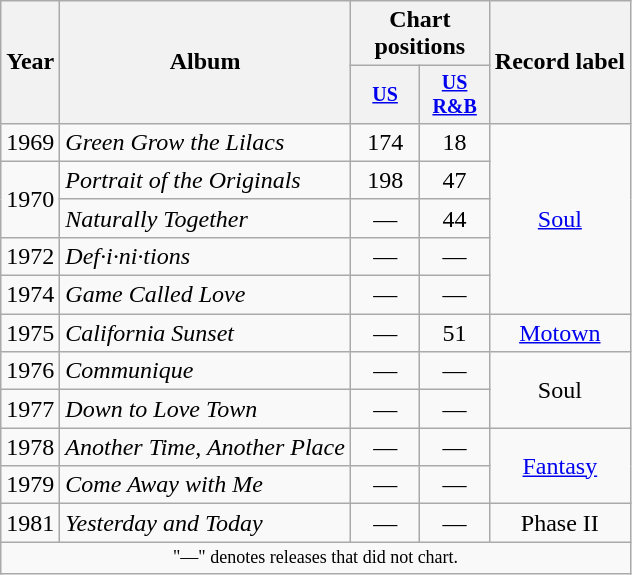<table class="wikitable" style="text-align:center;">
<tr>
<th rowspan="2">Year</th>
<th rowspan="2">Album</th>
<th colspan="2">Chart positions</th>
<th rowspan="2">Record label</th>
</tr>
<tr style="font-size:smaller;">
<th width="40"><a href='#'>US</a><br></th>
<th width="40"><a href='#'>US<br>R&B</a><br></th>
</tr>
<tr>
<td rowspan="1">1969</td>
<td align="left"><em>Green Grow the Lilacs</em> </td>
<td>174</td>
<td>18</td>
<td rowspan="5"><a href='#'>Soul</a></td>
</tr>
<tr>
<td rowspan="2">1970</td>
<td align="left"><em>Portrait of the Originals</em></td>
<td>198</td>
<td>47</td>
</tr>
<tr>
<td align="left"><em>Naturally Together</em></td>
<td>—</td>
<td>44</td>
</tr>
<tr>
<td rowspan="1">1972</td>
<td align="left"><em>Def·i·ni·tions</em></td>
<td>—</td>
<td>—</td>
</tr>
<tr>
<td rowspan="1">1974</td>
<td align="left"><em>Game Called Love</em></td>
<td>—</td>
<td>—</td>
</tr>
<tr>
<td rowspan="1">1975</td>
<td align="left"><em>California Sunset</em></td>
<td>—</td>
<td>51</td>
<td rowspan="1"><a href='#'>Motown</a></td>
</tr>
<tr>
<td rowspan="1">1976</td>
<td align="left"><em>Communique</em></td>
<td>—</td>
<td>—</td>
<td rowspan="2">Soul</td>
</tr>
<tr>
<td rowspan="1">1977</td>
<td align="left"><em>Down to Love Town</em></td>
<td>—</td>
<td>—</td>
</tr>
<tr>
<td rowspan="1">1978</td>
<td align="left"><em>Another Time, Another Place</em></td>
<td>—</td>
<td>—</td>
<td rowspan="2"><a href='#'>Fantasy</a></td>
</tr>
<tr>
<td rowspan="1">1979</td>
<td align="left"><em>Come Away with Me</em></td>
<td>—</td>
<td>—</td>
</tr>
<tr>
<td rowspan="1">1981</td>
<td align="left"><em>Yesterday and Today</em></td>
<td>—</td>
<td>—</td>
<td rowspan="1">Phase II</td>
</tr>
<tr>
<td colspan="8" style="text-align:center; font-size:9pt;">"—" denotes releases that did not chart.</td>
</tr>
</table>
